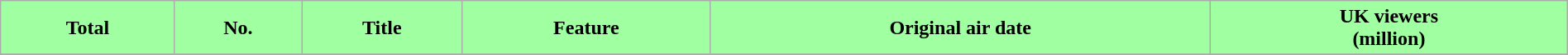<table class="wikitable plainrowheaders" style="width:100%;">
<tr>
<th scope="col" style="background:#A0FFA0;">Total</th>
<th scope="col" style="background:#A0FFA0;">No.</th>
<th scope="col" style="background:#A0FFA0;">Title</th>
<th scope="col" style="background:#A0FFA0;">Feature</th>
<th scope="col" style="background:#A0FFA0;">Original air date</th>
<th scope="col" style="background:#A0FFA0;">UK viewers<br>(million)</th>
</tr>
<tr>
</tr>
</table>
